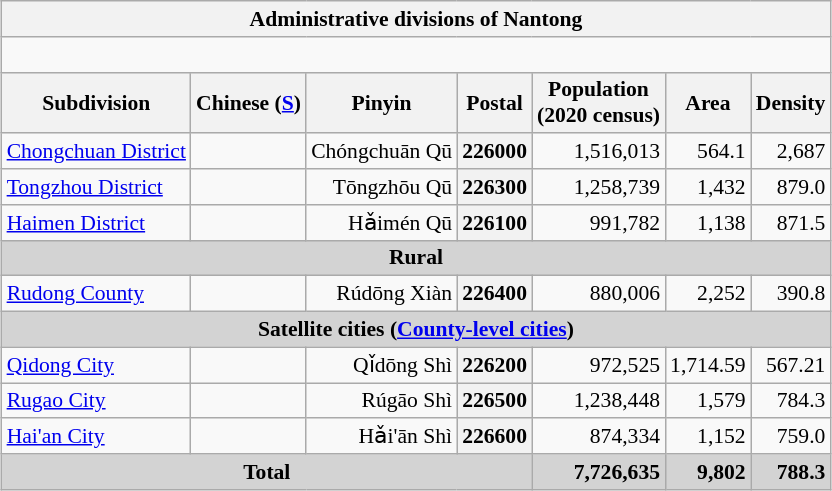<table class="wikitable"  style="font-size:90%; margin:auto;">
<tr>
<th colspan="8">Administrative divisions of Nantong</th>
</tr>
<tr>
<td colspan="8"><div><br> 







</div></td>
</tr>
<tr>
<th>Subdivision</th>
<th>Chinese (<a href='#'>S</a>)</th>
<th>Pinyin</th>
<th>Postal</th>
<th>Population<br>(2020 census)</th>
<th>Area </th>
<th>Density </th>
</tr>
<tr>
<td align=left><a href='#'>Chongchuan District</a></td>
<td align=left></td>
<td align=right>Chóngchuān Qū</td>
<th align=left>226000</th>
<td align=right>1,516,013</td>
<td align=right>564.1</td>
<td align=right>2,687</td>
</tr>
<tr>
<td align=left><a href='#'>Tongzhou District</a></td>
<td align=left></td>
<td align=right>Tōngzhōu Qū</td>
<th align=left>226300</th>
<td align=right>1,258,739</td>
<td align=right>1,432</td>
<td align=right>879.0</td>
</tr>
<tr>
<td align=left><a href='#'>Haimen District</a></td>
<td align=left></td>
<td align=right>Hǎimén Qū</td>
<th align=left>226100</th>
<td align=right>991,782</td>
<td align=right>1,138</td>
<td align=right>871.5</td>
</tr>
<tr style="background:#d3d3d3;">
<td colspan="7"  style="text-align:center; "><strong>Rural</strong></td>
</tr>
<tr>
<td align=left><a href='#'>Rudong County</a></td>
<td align=left></td>
<td align=right>Rúdōng Xiàn</td>
<th align=left>226400</th>
<td align=right>880,006</td>
<td align=right>2,252</td>
<td align=right>390.8</td>
</tr>
<tr style="background:#d3d3d3;">
<td colspan="7"  style="text-align:center; "><strong>Satellite cities (<a href='#'>County-level cities</a>)</strong></td>
</tr>
<tr>
<td align=left><a href='#'>Qidong City</a></td>
<td align=left></td>
<td align=right>Qǐdōng Shì</td>
<th align=left>226200</th>
<td align=right>972,525</td>
<td align=right>1,714.59</td>
<td align=right>567.21</td>
</tr>
<tr>
<td align=left><a href='#'>Rugao City</a></td>
<td align=left></td>
<td align=right>Rúgāo Shì</td>
<th align=left>226500</th>
<td align=right>1,238,448</td>
<td align=right>1,579</td>
<td align=right>784.3</td>
</tr>
<tr>
<td align=left><a href='#'>Hai'an City</a></td>
<td align=left></td>
<td align=right>Hǎi'ān Shì</td>
<th align=left>226600</th>
<td align=right>874,334</td>
<td align=right>1,152</td>
<td align=right>759.0</td>
</tr>
<tr style="background:#d3d3d3;">
<td colspan=4 style="text-align:center; "><strong>Total</strong></td>
<td align=right><strong>7,726,635</strong></td>
<td align=right><strong>9,802</strong></td>
<td align=right><strong>788.3</strong></td>
</tr>
</table>
